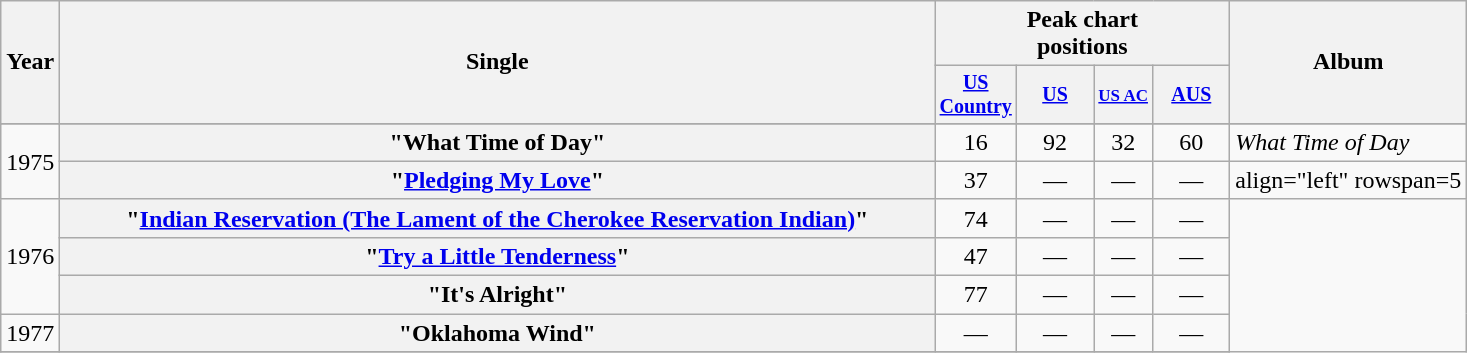<table class="wikitable plainrowheaders" style="text-align:center;">
<tr>
<th rowspan="2">Year</th>
<th rowspan="2" style="width:36em;">Single</th>
<th colspan="4">Peak chart<br>positions</th>
<th rowspan="2">Album</th>
</tr>
<tr style="font-size:smaller;">
<th width="45"><a href='#'>US Country</a><br></th>
<th width="45"><a href='#'>US</a><br></th>
<th style="width:3em;font-size:85%;"><a href='#'>US AC</a><br></th>
<th width="45"><a href='#'>AUS</a><br></th>
</tr>
<tr>
</tr>
<tr>
<td rowspan=2>1975</td>
<th scope="row">"What Time of Day" </th>
<td>16</td>
<td>92</td>
<td>32</td>
<td>60</td>
<td align="left"><em>What Time of Day</em></td>
</tr>
<tr>
<th scope="row">"<a href='#'>Pledging My Love</a>"</th>
<td>37</td>
<td>—</td>
<td>—</td>
<td>—</td>
<td>align="left" rowspan=5 </td>
</tr>
<tr>
<td rowspan=3>1976</td>
<th scope="row">"<a href='#'>Indian Reservation (The Lament of the Cherokee Reservation Indian)</a>"</th>
<td>74</td>
<td>—</td>
<td>—</td>
<td>—</td>
</tr>
<tr>
<th scope="row">"<a href='#'>Try a Little Tenderness</a>"</th>
<td>47</td>
<td>—</td>
<td>—</td>
<td>—</td>
</tr>
<tr>
<th scope="row">"It's Alright"</th>
<td>77</td>
<td>—</td>
<td>—</td>
<td>—</td>
</tr>
<tr>
<td>1977</td>
<th scope="row">"Oklahoma Wind"</th>
<td>—</td>
<td>—</td>
<td>—</td>
<td>—</td>
</tr>
<tr>
</tr>
</table>
